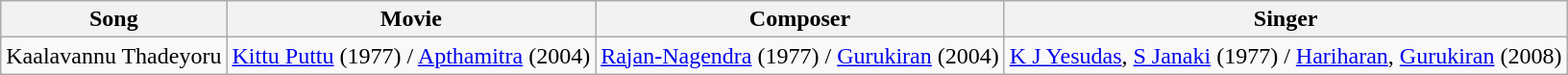<table class="wikitable">
<tr>
<th>Song</th>
<th>Movie</th>
<th>Composer</th>
<th>Singer</th>
</tr>
<tr>
<td>Kaalavannu Thadeyoru</td>
<td><a href='#'>Kittu Puttu</a> (1977) / <a href='#'>Apthamitra</a> (2004)</td>
<td><a href='#'>Rajan-Nagendra</a> (1977) / <a href='#'>Gurukiran</a> (2004)</td>
<td><a href='#'>K J Yesudas</a>, <a href='#'>S Janaki</a> (1977) / <a href='#'>Hariharan</a>, <a href='#'>Gurukiran</a> (2008)</td>
</tr>
</table>
